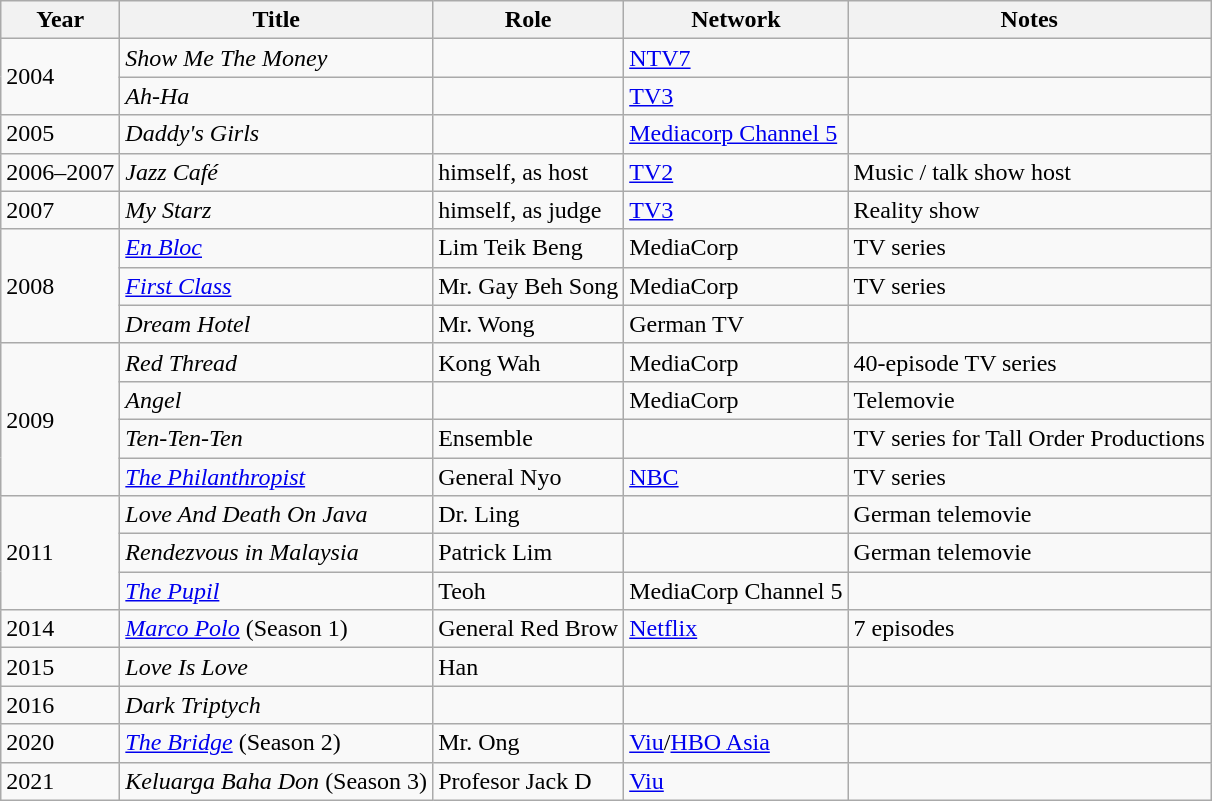<table class="wikitable">
<tr>
<th>Year</th>
<th>Title</th>
<th>Role</th>
<th>Network</th>
<th>Notes</th>
</tr>
<tr>
<td rowspan="2">2004</td>
<td><em>Show Me The Money</em></td>
<td></td>
<td><a href='#'>NTV7</a></td>
<td></td>
</tr>
<tr>
<td><em>Ah-Ha</em></td>
<td></td>
<td><a href='#'>TV3</a></td>
<td></td>
</tr>
<tr>
<td>2005</td>
<td><em>Daddy's Girls</em></td>
<td></td>
<td><a href='#'>Mediacorp Channel 5</a></td>
<td></td>
</tr>
<tr>
<td>2006–2007</td>
<td><em>Jazz Café</em></td>
<td>himself, as host</td>
<td><a href='#'>TV2</a></td>
<td>Music / talk show host</td>
</tr>
<tr>
<td>2007</td>
<td><em>My Starz</em></td>
<td>himself, as judge</td>
<td><a href='#'>TV3</a></td>
<td>Reality show</td>
</tr>
<tr>
<td rowspan="3">2008</td>
<td><em><a href='#'>En Bloc</a></em></td>
<td>Lim Teik Beng</td>
<td>MediaCorp</td>
<td>TV series</td>
</tr>
<tr>
<td><a href='#'><em>First Class</em></a></td>
<td>Mr. Gay Beh Song</td>
<td>MediaCorp</td>
<td>TV series</td>
</tr>
<tr>
<td><em>Dream Hotel</em></td>
<td>Mr. Wong</td>
<td>German TV</td>
<td></td>
</tr>
<tr>
<td rowspan="4">2009</td>
<td><em>Red Thread</em></td>
<td>Kong Wah</td>
<td>MediaCorp</td>
<td>40-episode TV series</td>
</tr>
<tr>
<td><em>Angel</em></td>
<td></td>
<td>MediaCorp</td>
<td>Telemovie</td>
</tr>
<tr>
<td><em>Ten-Ten-Ten</em></td>
<td>Ensemble</td>
<td></td>
<td>TV series for Tall Order Productions</td>
</tr>
<tr>
<td><a href='#'><em>The Philanthropist</em></a></td>
<td>General Nyo</td>
<td><a href='#'>NBC</a></td>
<td>TV series</td>
</tr>
<tr>
<td rowspan="3">2011</td>
<td><em>Love And Death On Java</em></td>
<td>Dr. Ling</td>
<td></td>
<td>German telemovie</td>
</tr>
<tr>
<td><em>Rendezvous in Malaysia</em></td>
<td>Patrick Lim</td>
<td></td>
<td>German telemovie</td>
</tr>
<tr>
<td><a href='#'><em>The Pupil</em></a></td>
<td>Teoh</td>
<td>MediaCorp Channel 5</td>
<td></td>
</tr>
<tr>
<td>2014</td>
<td><em><a href='#'>Marco Polo</a></em> (Season 1)</td>
<td>General Red Brow</td>
<td><a href='#'>Netflix</a></td>
<td>7 episodes</td>
</tr>
<tr>
<td>2015</td>
<td><em>Love Is Love</em></td>
<td>Han</td>
<td></td>
<td></td>
</tr>
<tr>
<td>2016</td>
<td><em>Dark Triptych</em></td>
<td></td>
<td></td>
<td></td>
</tr>
<tr>
<td>2020</td>
<td><em><a href='#'>The Bridge</a></em> (Season 2)</td>
<td>Mr. Ong</td>
<td><a href='#'>Viu</a>/<a href='#'>HBO Asia</a></td>
<td></td>
</tr>
<tr>
<td>2021</td>
<td><em>Keluarga Baha Don</em> (Season 3)</td>
<td>Profesor Jack D</td>
<td><a href='#'>Viu</a></td>
<td></td>
</tr>
</table>
